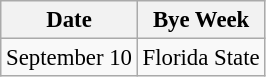<table class="wikitable" style="font-size:95%;">
<tr>
<th>Date</th>
<th colspan="3">Bye Week</th>
</tr>
<tr>
<td>September 10</td>
<td>Florida State</td>
</tr>
</table>
